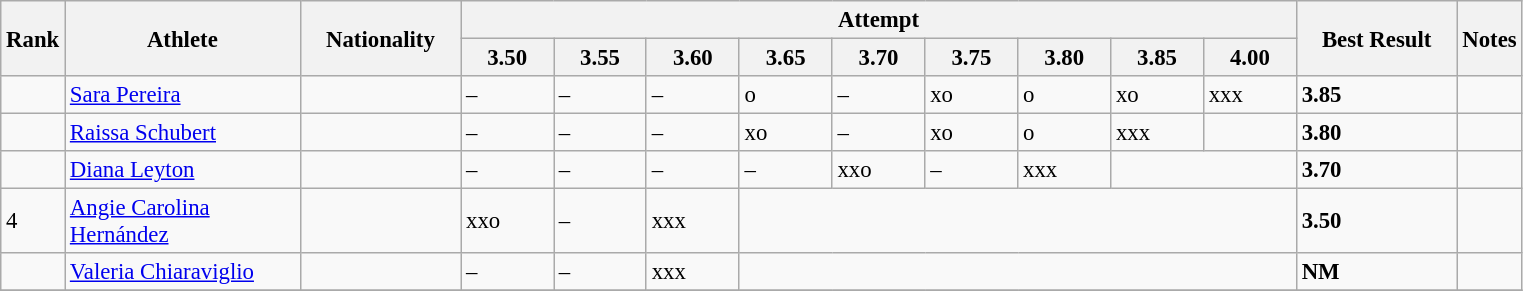<table class="wikitable" style="font-size:95%" style="width:35em;" style="text-align:center">
<tr>
<th rowspan=2>Rank</th>
<th rowspan=2 width=150>Athlete</th>
<th rowspan=2 width=100>Nationality</th>
<th colspan=9 width=550>Attempt</th>
<th rowspan=2 width=100>Best Result</th>
<th rowspan=2>Notes</th>
</tr>
<tr>
<th>3.50</th>
<th>3.55</th>
<th>3.60</th>
<th>3.65</th>
<th>3.70</th>
<th>3.75</th>
<th>3.80</th>
<th>3.85</th>
<th>4.00</th>
</tr>
<tr>
<td></td>
<td align=left><a href='#'>Sara Pereira</a></td>
<td align=left></td>
<td>–</td>
<td>–</td>
<td>–</td>
<td>o</td>
<td>–</td>
<td>xo</td>
<td>o</td>
<td>xo</td>
<td>xxx</td>
<td><strong>3.85</strong></td>
<td></td>
</tr>
<tr>
<td></td>
<td align=left><a href='#'>Raissa Schubert</a></td>
<td align=left></td>
<td>–</td>
<td>–</td>
<td>–</td>
<td>xo</td>
<td>–</td>
<td>xo</td>
<td>o</td>
<td>xxx</td>
<td></td>
<td><strong>3.80</strong></td>
<td></td>
</tr>
<tr>
<td></td>
<td align=left><a href='#'>Diana Leyton</a></td>
<td align=left></td>
<td>–</td>
<td>–</td>
<td>–</td>
<td>–</td>
<td>xxo</td>
<td>–</td>
<td>xxx</td>
<td colspan=2></td>
<td><strong>3.70</strong></td>
<td></td>
</tr>
<tr>
<td>4</td>
<td align=left><a href='#'>Angie Carolina Hernández</a></td>
<td align=left></td>
<td>xxo</td>
<td>–</td>
<td>xxx</td>
<td colspan=6></td>
<td><strong>3.50</strong></td>
<td></td>
</tr>
<tr>
<td></td>
<td align=left><a href='#'>Valeria Chiaraviglio</a></td>
<td align=left></td>
<td>–</td>
<td>–</td>
<td>xxx</td>
<td colspan=6></td>
<td><strong>NM</strong></td>
<td></td>
</tr>
<tr>
</tr>
</table>
